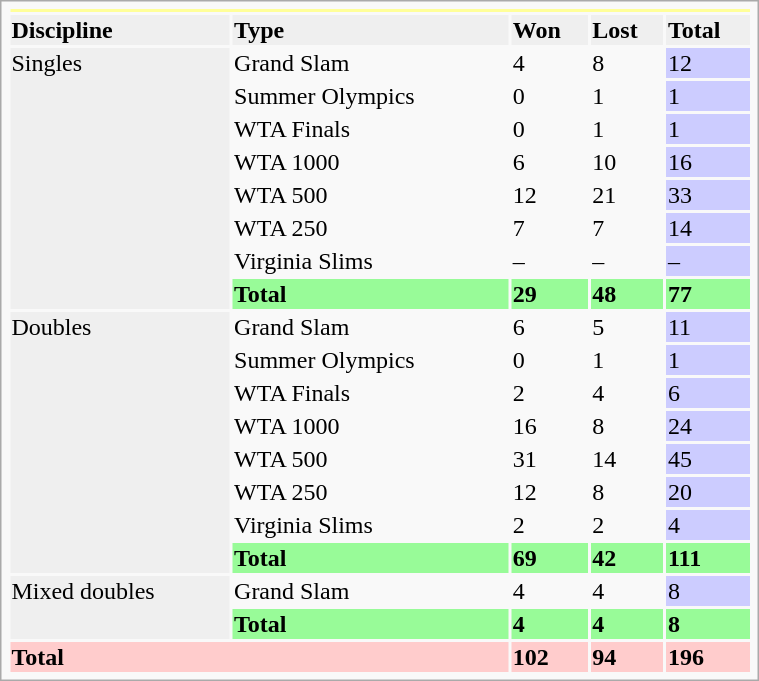<table class="infobox vcard vevent nowrap" width=40%>
<tr bgcolor=FFFF99>
<th colspan=5></th>
</tr>
<tr style=background:#efefef;font-weight:bold>
<td>Discipline</td>
<td>Type</td>
<td>Won</td>
<td>Lost</td>
<td>Total</td>
</tr>
<tr>
<td rowspan="8" style="background:#efefef;">Singles</td>
<td>Grand Slam</td>
<td>4</td>
<td>8</td>
<td bgcolor="CCCCFF">12</td>
</tr>
<tr>
<td>Summer Olympics</td>
<td>0</td>
<td>1</td>
<td bgcolor="CCCCFF">1</td>
</tr>
<tr>
<td>WTA Finals</td>
<td>0</td>
<td>1</td>
<td bgcolor="CCCCFF">1</td>
</tr>
<tr>
<td>WTA 1000</td>
<td>6</td>
<td>10</td>
<td bgcolor="CCCCFF">16</td>
</tr>
<tr>
<td>WTA 500</td>
<td>12</td>
<td>21</td>
<td bgcolor=CCCCFF>33</td>
</tr>
<tr>
<td>WTA 250</td>
<td>7</td>
<td>7</td>
<td bgcolor="CCCCFF">14</td>
</tr>
<tr>
<td>Virginia Slims</td>
<td>–</td>
<td>–</td>
<td bgcolor=CCCCFF>–</td>
</tr>
<tr style="background:#98FB98;font-weight:bold">
<td>Total</td>
<td>29</td>
<td>48</td>
<td>77</td>
</tr>
<tr>
<td rowspan="8" style="background:#efefef;">Doubles</td>
<td>Grand Slam</td>
<td>6</td>
<td>5</td>
<td bgcolor="CCCCFF">11</td>
</tr>
<tr>
<td>Summer Olympics</td>
<td>0</td>
<td>1</td>
<td bgcolor="CCCCFF">1</td>
</tr>
<tr>
<td>WTA Finals</td>
<td>2</td>
<td>4</td>
<td bgcolor="CCCCFF">6</td>
</tr>
<tr>
<td>WTA 1000</td>
<td>16</td>
<td>8</td>
<td bgcolor="CCCCFF">24</td>
</tr>
<tr>
<td>WTA 500</td>
<td>31</td>
<td>14</td>
<td bgcolor="CCCCFF">45</td>
</tr>
<tr>
<td>WTA 250</td>
<td>12</td>
<td>8</td>
<td bgcolor="CCCCFF">20</td>
</tr>
<tr>
<td>Virginia Slims</td>
<td>2</td>
<td>2</td>
<td bgcolor=CCCCFF>4</td>
</tr>
<tr style="background:#98FB98;font-weight:bold">
<td>Total</td>
<td>69</td>
<td>42</td>
<td>111</td>
</tr>
<tr>
<td rowspan="2" style="background:#efefef;">Mixed doubles</td>
<td>Grand Slam</td>
<td>4</td>
<td>4</td>
<td bgcolor=CCCCFF>8</td>
</tr>
<tr style="background:#98FB98;font-weight:bold">
<td>Total</td>
<td>4</td>
<td>4</td>
<td>8</td>
</tr>
<tr style="background:#FCC;font-weight:bold">
<td colspan="2">Total</td>
<td>102</td>
<td>94</td>
<td>196</td>
</tr>
</table>
